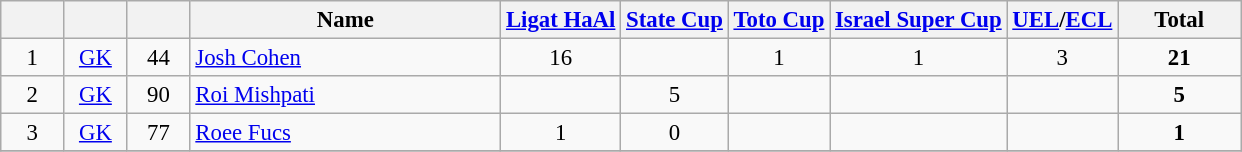<table class="wikitable sortable" style="font-size: 95%; text-align: center;">
<tr>
<th width=35></th>
<th width=35></th>
<th width=35></th>
<th width=200><strong>Name</strong></th>
<th><a href='#'>Ligat HaAl</a></th>
<th><a href='#'>State Cup</a></th>
<th><a href='#'>Toto Cup</a></th>
<th><a href='#'>Israel Super Cup</a></th>
<th><a href='#'>UEL</a>/<a href='#'>ECL</a></th>
<th width= 75><strong>Total</strong></th>
</tr>
<tr>
<td align=center>1</td>
<td><a href='#'>GK</a></td>
<td>44</td>
<td align=left>  <a href='#'>Josh Cohen</a></td>
<td>16</td>
<td></td>
<td>1</td>
<td>1</td>
<td>3</td>
<td><strong>21</strong></td>
</tr>
<tr>
<td align=center>2</td>
<td><a href='#'>GK</a></td>
<td>90</td>
<td align=left> <a href='#'>Roi Mishpati</a></td>
<td></td>
<td>5</td>
<td></td>
<td></td>
<td></td>
<td><strong>5</strong></td>
</tr>
<tr>
<td align=center>3</td>
<td><a href='#'>GK</a></td>
<td>77</td>
<td align=left> <a href='#'>Roee Fucs</a></td>
<td>1</td>
<td>0</td>
<td></td>
<td></td>
<td></td>
<td><strong>1</strong></td>
</tr>
<tr>
</tr>
</table>
